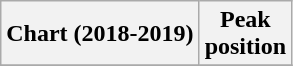<table class="wikitable sortable plainrowheaders" style="text-align:center;">
<tr>
<th scope="col">Chart (2018-2019)</th>
<th scope="col">Peak<br>position</th>
</tr>
<tr>
</tr>
</table>
